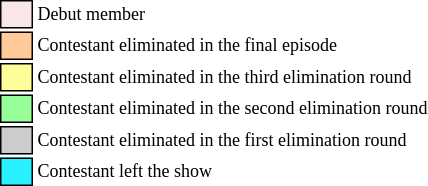<table class="toccolours" style="font-size: 75%; white-space: nowrap">
<tr>
<td style="background:#F9E7E7; border: 1px solid black;">      </td>
<td>Debut member</td>
</tr>
<tr>
<td style="background:#FFCC99; border: 1px solid black;">      </td>
<td>Contestant eliminated in the final episode</td>
</tr>
<tr>
<td style="background:#FFFF99; border: 1px solid black;">      </td>
<td>Contestant eliminated in the third elimination round</td>
</tr>
<tr>
<td style="background:#99FF99; border: 1px solid black;">      </td>
<td>Contestant eliminated in the second elimination round</td>
</tr>
<tr>
<td style="background:#CCCCCC; border: 1px solid black;">      </td>
<td>Contestant eliminated in the first elimination round</td>
</tr>
<tr>
<td style="background:#28f2ff; border: 1px solid black;">      </td>
<td>Contestant left the show</td>
</tr>
</table>
